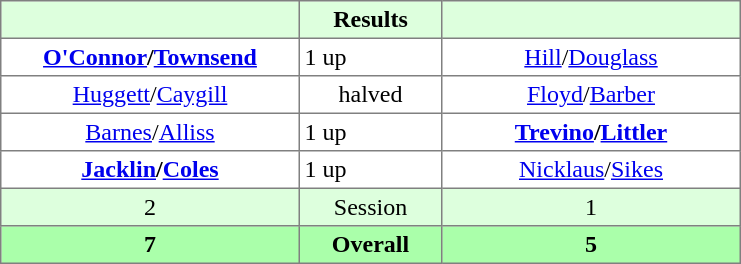<table border="1" cellpadding="3" style="border-collapse:collapse; text-align:center;">
<tr style="background:#dfd;">
<th style="width:12em;"></th>
<th style="width:5.5em;">Results</th>
<th style="width:12em;"></th>
</tr>
<tr>
<td><strong><a href='#'>O'Connor</a>/<a href='#'>Townsend</a></strong></td>
<td align=left> 1 up</td>
<td><a href='#'>Hill</a>/<a href='#'>Douglass</a></td>
</tr>
<tr>
<td><a href='#'>Huggett</a>/<a href='#'>Caygill</a></td>
<td>halved</td>
<td><a href='#'>Floyd</a>/<a href='#'>Barber</a></td>
</tr>
<tr>
<td><a href='#'>Barnes</a>/<a href='#'>Alliss</a></td>
<td align=left> 1 up</td>
<td><strong><a href='#'>Trevino</a>/<a href='#'>Littler</a></strong></td>
</tr>
<tr>
<td><strong><a href='#'>Jacklin</a>/<a href='#'>Coles</a></strong></td>
<td align=left> 1 up</td>
<td><a href='#'>Nicklaus</a>/<a href='#'>Sikes</a></td>
</tr>
<tr style="background:#dfd;">
<td>2</td>
<td>Session</td>
<td>1</td>
</tr>
<tr style="background:#afa;">
<th>7</th>
<th>Overall</th>
<th>5</th>
</tr>
</table>
